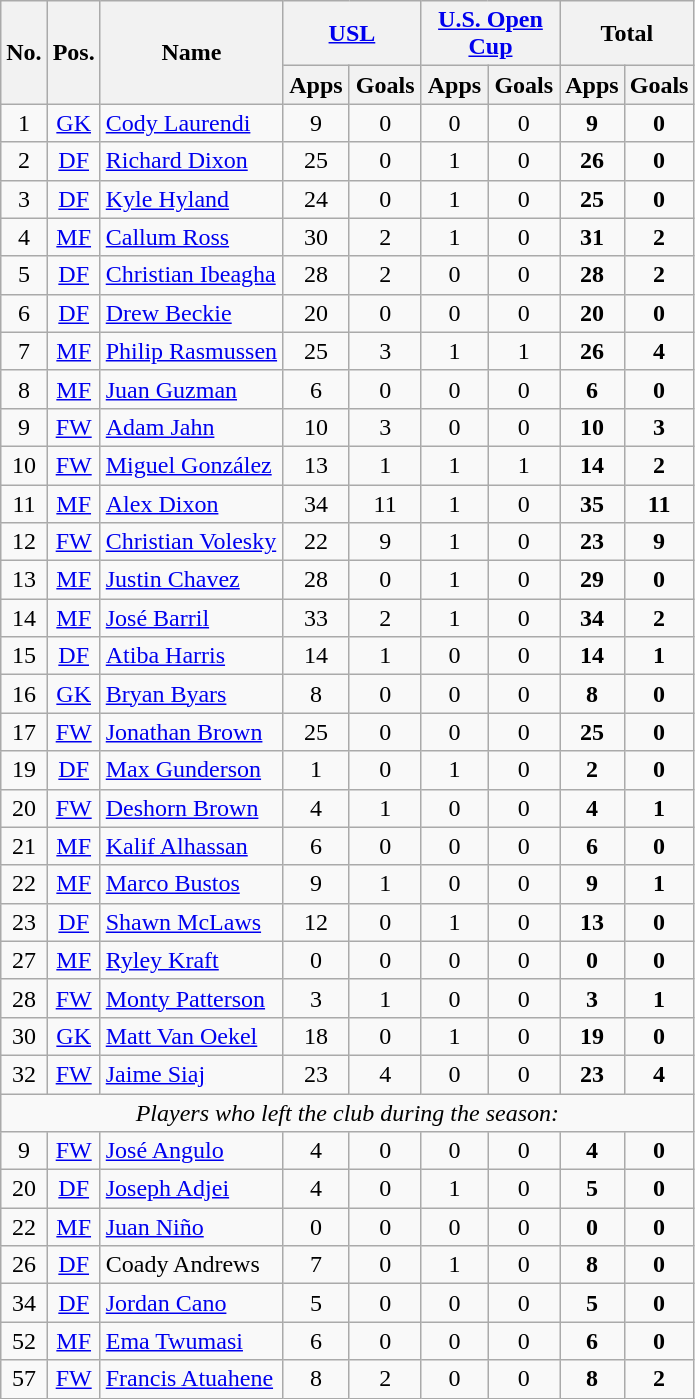<table class="wikitable sortable" style="text-align: center;">
<tr>
<th rowspan=2>No.</th>
<th rowspan=2>Pos.</th>
<th rowspan=2>Name</th>
<th colspan=2 style="width:85px;"><a href='#'>USL</a></th>
<th colspan=2 style="width:85px;"><a href='#'>U.S. Open Cup</a></th>
<th colspan=2><strong>Total</strong></th>
</tr>
<tr>
<th>Apps</th>
<th>Goals</th>
<th>Apps</th>
<th>Goals</th>
<th>Apps</th>
<th>Goals</th>
</tr>
<tr>
<td>1</td>
<td><a href='#'>GK</a></td>
<td align=left> <a href='#'>Cody Laurendi</a></td>
<td>9</td>
<td>0</td>
<td>0</td>
<td>0</td>
<td><strong>9</strong></td>
<td><strong>0</strong></td>
</tr>
<tr>
<td>2</td>
<td><a href='#'>DF</a></td>
<td align=left> <a href='#'>Richard Dixon</a></td>
<td>25</td>
<td>0</td>
<td>1</td>
<td>0</td>
<td><strong>26</strong></td>
<td><strong>0</strong></td>
</tr>
<tr>
<td>3</td>
<td><a href='#'>DF</a></td>
<td align=left> <a href='#'>Kyle Hyland</a></td>
<td>24</td>
<td>0</td>
<td>1</td>
<td>0</td>
<td><strong>25</strong></td>
<td><strong>0</strong></td>
</tr>
<tr>
<td>4</td>
<td><a href='#'>MF</a></td>
<td align=left> <a href='#'>Callum Ross</a></td>
<td>30</td>
<td>2</td>
<td>1</td>
<td>0</td>
<td><strong>31</strong></td>
<td><strong>2</strong></td>
</tr>
<tr>
<td>5</td>
<td><a href='#'>DF</a></td>
<td align=left> <a href='#'>Christian Ibeagha</a></td>
<td>28</td>
<td>2</td>
<td>0</td>
<td>0</td>
<td><strong>28</strong></td>
<td><strong>2</strong></td>
</tr>
<tr>
<td>6</td>
<td><a href='#'>DF</a></td>
<td align=left> <a href='#'>Drew Beckie</a></td>
<td>20</td>
<td>0</td>
<td>0</td>
<td>0</td>
<td><strong>20</strong></td>
<td><strong>0</strong></td>
</tr>
<tr>
<td>7</td>
<td><a href='#'>MF</a></td>
<td align=left> <a href='#'>Philip Rasmussen</a></td>
<td>25</td>
<td>3</td>
<td>1</td>
<td>1</td>
<td><strong>26</strong></td>
<td><strong>4</strong></td>
</tr>
<tr>
<td>8</td>
<td><a href='#'>MF</a></td>
<td align=left> <a href='#'>Juan Guzman</a></td>
<td>6</td>
<td>0</td>
<td>0</td>
<td>0</td>
<td><strong>6</strong></td>
<td><strong>0</strong></td>
</tr>
<tr>
<td>9</td>
<td><a href='#'>FW</a></td>
<td align=left> <a href='#'>Adam Jahn</a></td>
<td>10</td>
<td>3</td>
<td>0</td>
<td>0</td>
<td><strong>10</strong></td>
<td><strong>3</strong></td>
</tr>
<tr>
<td>10</td>
<td><a href='#'>FW</a></td>
<td align=left> <a href='#'>Miguel González</a></td>
<td>13</td>
<td>1</td>
<td>1</td>
<td>1</td>
<td><strong>14</strong></td>
<td><strong>2</strong></td>
</tr>
<tr>
<td>11</td>
<td><a href='#'>MF</a></td>
<td align=left> <a href='#'>Alex Dixon</a></td>
<td>34</td>
<td>11</td>
<td>1</td>
<td>0</td>
<td><strong>35</strong></td>
<td><strong>11</strong></td>
</tr>
<tr>
<td>12</td>
<td><a href='#'>FW</a></td>
<td align=left> <a href='#'>Christian Volesky</a></td>
<td>22</td>
<td>9</td>
<td>1</td>
<td>0</td>
<td><strong>23</strong></td>
<td><strong>9</strong></td>
</tr>
<tr>
<td>13</td>
<td><a href='#'>MF</a></td>
<td align=left> <a href='#'>Justin Chavez</a></td>
<td>28</td>
<td>0</td>
<td>1</td>
<td>0</td>
<td><strong>29</strong></td>
<td><strong>0</strong></td>
</tr>
<tr>
<td>14</td>
<td><a href='#'>MF</a></td>
<td align=left> <a href='#'>José Barril</a></td>
<td>33</td>
<td>2</td>
<td>1</td>
<td>0</td>
<td><strong>34</strong></td>
<td><strong>2</strong></td>
</tr>
<tr>
<td>15</td>
<td><a href='#'>DF</a></td>
<td align=left> <a href='#'>Atiba Harris</a></td>
<td>14</td>
<td>1</td>
<td>0</td>
<td>0</td>
<td><strong>14</strong></td>
<td><strong>1</strong></td>
</tr>
<tr>
<td>16</td>
<td><a href='#'>GK</a></td>
<td align=left> <a href='#'>Bryan Byars</a></td>
<td>8</td>
<td>0</td>
<td>0</td>
<td>0</td>
<td><strong>8</strong></td>
<td><strong>0</strong></td>
</tr>
<tr>
<td>17</td>
<td><a href='#'>FW</a></td>
<td align=left> <a href='#'>Jonathan Brown</a></td>
<td>25</td>
<td>0</td>
<td>0</td>
<td>0</td>
<td><strong>25</strong></td>
<td><strong>0</strong></td>
</tr>
<tr>
<td>19</td>
<td><a href='#'>DF</a></td>
<td align=left> <a href='#'>Max Gunderson</a></td>
<td>1</td>
<td>0</td>
<td>1</td>
<td>0</td>
<td><strong>2</strong></td>
<td><strong>0</strong></td>
</tr>
<tr>
<td>20</td>
<td><a href='#'>FW</a></td>
<td align=left> <a href='#'>Deshorn Brown</a></td>
<td>4</td>
<td>1</td>
<td>0</td>
<td>0</td>
<td><strong>4</strong></td>
<td><strong>1</strong></td>
</tr>
<tr>
<td>21</td>
<td><a href='#'>MF</a></td>
<td align=left> <a href='#'>Kalif Alhassan</a></td>
<td>6</td>
<td>0</td>
<td>0</td>
<td>0</td>
<td><strong>6</strong></td>
<td><strong>0</strong></td>
</tr>
<tr>
<td>22</td>
<td><a href='#'>MF</a></td>
<td align=left> <a href='#'>Marco Bustos</a></td>
<td>9</td>
<td>1</td>
<td>0</td>
<td>0</td>
<td><strong>9</strong></td>
<td><strong>1</strong></td>
</tr>
<tr>
<td>23</td>
<td><a href='#'>DF</a></td>
<td align=left> <a href='#'>Shawn McLaws</a></td>
<td>12</td>
<td>0</td>
<td>1</td>
<td>0</td>
<td><strong>13</strong></td>
<td><strong>0</strong></td>
</tr>
<tr>
<td>27</td>
<td><a href='#'>MF</a></td>
<td align=left> <a href='#'>Ryley Kraft</a></td>
<td>0</td>
<td>0</td>
<td>0</td>
<td>0</td>
<td><strong>0</strong></td>
<td><strong>0</strong></td>
</tr>
<tr>
<td>28</td>
<td><a href='#'>FW</a></td>
<td align=left> <a href='#'>Monty Patterson</a></td>
<td>3</td>
<td>1</td>
<td>0</td>
<td>0</td>
<td><strong>3</strong></td>
<td><strong>1</strong></td>
</tr>
<tr>
<td>30</td>
<td><a href='#'>GK</a></td>
<td align=left> <a href='#'>Matt Van Oekel</a></td>
<td>18</td>
<td>0</td>
<td>1</td>
<td>0</td>
<td><strong>19</strong></td>
<td><strong>0</strong></td>
</tr>
<tr>
<td>32</td>
<td><a href='#'>FW</a></td>
<td align=left> <a href='#'>Jaime Siaj</a></td>
<td>23</td>
<td>4</td>
<td>0</td>
<td>0</td>
<td><strong>23</strong></td>
<td><strong>4</strong></td>
</tr>
<tr>
<td colspan=9><em>Players who left the club during the season:</em></td>
</tr>
<tr>
<td>9</td>
<td><a href='#'>FW</a></td>
<td align=left> <a href='#'>José Angulo</a></td>
<td>4</td>
<td>0</td>
<td>0</td>
<td>0</td>
<td><strong>4</strong></td>
<td><strong>0</strong></td>
</tr>
<tr>
<td>20</td>
<td><a href='#'>DF</a></td>
<td align=left> <a href='#'>Joseph Adjei</a></td>
<td>4</td>
<td>0</td>
<td>1</td>
<td>0</td>
<td><strong>5</strong></td>
<td><strong>0</strong></td>
</tr>
<tr>
<td>22</td>
<td><a href='#'>MF</a></td>
<td align=left> <a href='#'>Juan Niño</a></td>
<td>0</td>
<td>0</td>
<td>0</td>
<td>0</td>
<td><strong>0</strong></td>
<td><strong>0</strong></td>
</tr>
<tr>
<td>26</td>
<td><a href='#'>DF</a></td>
<td align=left> Coady Andrews</td>
<td>7</td>
<td>0</td>
<td>1</td>
<td>0</td>
<td><strong>8</strong></td>
<td><strong>0</strong></td>
</tr>
<tr>
<td>34</td>
<td><a href='#'>DF</a></td>
<td align=left> <a href='#'>Jordan Cano</a></td>
<td>5</td>
<td>0</td>
<td>0</td>
<td>0</td>
<td><strong>5</strong></td>
<td><strong>0</strong></td>
</tr>
<tr>
<td>52</td>
<td><a href='#'>MF</a></td>
<td align=left> <a href='#'>Ema Twumasi</a></td>
<td>6</td>
<td>0</td>
<td>0</td>
<td>0</td>
<td><strong>6</strong></td>
<td><strong>0</strong></td>
</tr>
<tr>
<td>57</td>
<td><a href='#'>FW</a></td>
<td align=left> <a href='#'>Francis Atuahene</a></td>
<td>8</td>
<td>2</td>
<td>0</td>
<td>0</td>
<td><strong>8</strong></td>
<td><strong>2</strong></td>
</tr>
</table>
